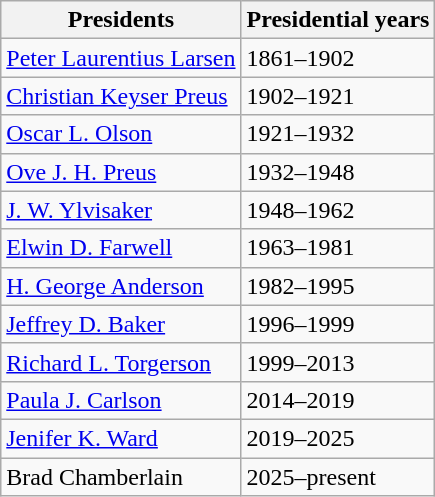<table class="wikitable">
<tr>
<th>Presidents</th>
<th>Presidential years</th>
</tr>
<tr>
<td><a href='#'>Peter Laurentius Larsen</a></td>
<td>1861–1902</td>
</tr>
<tr>
<td><a href='#'>Christian Keyser Preus</a></td>
<td>1902–1921</td>
</tr>
<tr>
<td><a href='#'>Oscar L. Olson</a></td>
<td>1921–1932</td>
</tr>
<tr>
<td><a href='#'>Ove J. H. Preus</a></td>
<td>1932–1948</td>
</tr>
<tr>
<td><a href='#'>J. W. Ylvisaker</a></td>
<td>1948–1962</td>
</tr>
<tr>
<td><a href='#'>Elwin D. Farwell</a></td>
<td>1963–1981</td>
</tr>
<tr>
<td><a href='#'>H. George Anderson</a></td>
<td>1982–1995</td>
</tr>
<tr>
<td><a href='#'>Jeffrey D. Baker</a></td>
<td>1996–1999</td>
</tr>
<tr>
<td><a href='#'>Richard L. Torgerson</a></td>
<td>1999–2013</td>
</tr>
<tr>
<td><a href='#'>Paula J. Carlson</a></td>
<td>2014–2019</td>
</tr>
<tr>
<td><a href='#'>Jenifer K. Ward</a></td>
<td>2019–2025</td>
</tr>
<tr>
<td>Brad Chamberlain</td>
<td>2025–present</td>
</tr>
</table>
